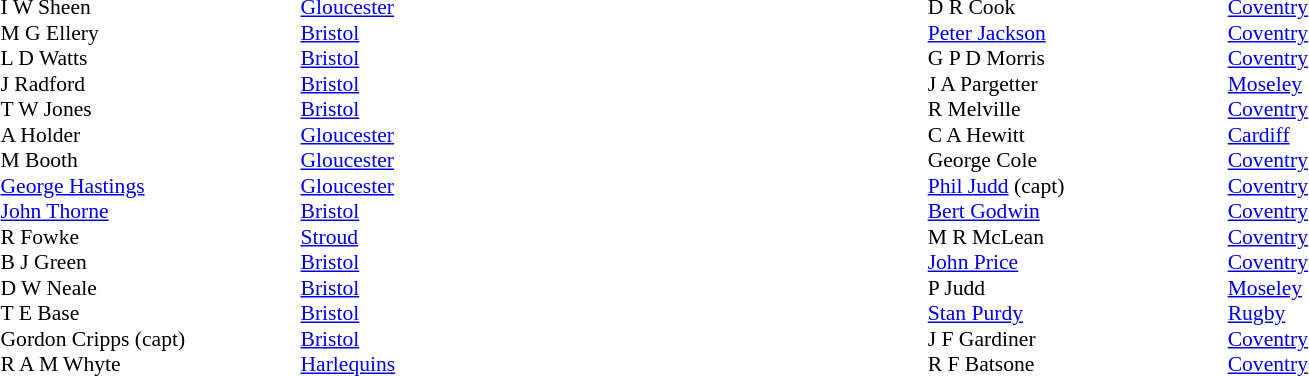<table width="80%">
<tr>
<td valign="top" width="50%"><br><table style="font-size: 90%" cellspacing="0" cellpadding="0">
<tr>
<th width="20"></th>
<th width="200"></th>
</tr>
<tr>
<td></td>
<td>I W Sheen</td>
<td><a href='#'>Gloucester</a></td>
</tr>
<tr>
<td></td>
<td>M G Ellery</td>
<td><a href='#'>Bristol</a></td>
</tr>
<tr>
<td></td>
<td>L D Watts</td>
<td><a href='#'>Bristol</a></td>
</tr>
<tr>
<td></td>
<td>J Radford</td>
<td><a href='#'>Bristol</a></td>
</tr>
<tr>
<td></td>
<td>T W Jones</td>
<td><a href='#'>Bristol</a></td>
</tr>
<tr>
<td></td>
<td>A Holder</td>
<td><a href='#'>Gloucester</a></td>
</tr>
<tr>
<td></td>
<td>M Booth</td>
<td><a href='#'>Gloucester</a></td>
</tr>
<tr>
<td></td>
<td><a href='#'>George Hastings</a></td>
<td><a href='#'>Gloucester</a></td>
</tr>
<tr>
<td></td>
<td><a href='#'>John Thorne</a></td>
<td><a href='#'>Bristol</a></td>
</tr>
<tr>
<td></td>
<td>R Fowke</td>
<td><a href='#'>Stroud</a></td>
</tr>
<tr>
<td></td>
<td>B J Green</td>
<td><a href='#'>Bristol</a></td>
</tr>
<tr>
<td></td>
<td>D W Neale</td>
<td><a href='#'>Bristol</a></td>
</tr>
<tr>
<td></td>
<td>T E Base</td>
<td><a href='#'>Bristol</a></td>
</tr>
<tr>
<td></td>
<td>Gordon Cripps (capt)</td>
<td><a href='#'>Bristol</a></td>
</tr>
<tr>
<td></td>
<td>R A M Whyte</td>
<td><a href='#'>Harlequins</a></td>
</tr>
<tr>
</tr>
</table>
</td>
<td valign="top" width="50%"><br><table style="font-size: 90%" cellspacing="0" cellpadding="0" align="center">
<tr>
<th width="20"></th>
<th width="200"></th>
</tr>
<tr>
<td></td>
<td>D R Cook</td>
<td><a href='#'>Coventry</a></td>
</tr>
<tr>
<td></td>
<td><a href='#'>Peter Jackson</a></td>
<td><a href='#'>Coventry</a></td>
</tr>
<tr>
<td></td>
<td>G P D Morris</td>
<td><a href='#'>Coventry</a></td>
</tr>
<tr>
<td></td>
<td>J A Pargetter</td>
<td><a href='#'>Moseley</a></td>
</tr>
<tr>
<td></td>
<td>R Melville</td>
<td><a href='#'>Coventry</a></td>
</tr>
<tr>
<td></td>
<td>C A Hewitt</td>
<td><a href='#'>Cardiff</a></td>
</tr>
<tr>
<td></td>
<td>George Cole</td>
<td><a href='#'>Coventry</a></td>
</tr>
<tr>
<td></td>
<td><a href='#'>Phil Judd</a> (capt)</td>
<td><a href='#'>Coventry</a></td>
</tr>
<tr>
<td></td>
<td><a href='#'>Bert Godwin</a></td>
<td><a href='#'>Coventry</a></td>
</tr>
<tr>
<td></td>
<td>M R McLean</td>
<td><a href='#'>Coventry</a></td>
</tr>
<tr>
<td></td>
<td><a href='#'>John Price</a></td>
<td><a href='#'>Coventry</a></td>
</tr>
<tr>
<td></td>
<td>P Judd</td>
<td><a href='#'>Moseley</a></td>
</tr>
<tr>
<td></td>
<td><a href='#'>Stan Purdy</a></td>
<td><a href='#'>Rugby</a></td>
</tr>
<tr>
<td></td>
<td>J F Gardiner</td>
<td><a href='#'>Coventry</a></td>
</tr>
<tr>
<td></td>
<td>R F Batsone</td>
<td><a href='#'>Coventry</a></td>
</tr>
<tr>
</tr>
</table>
</td>
</tr>
</table>
